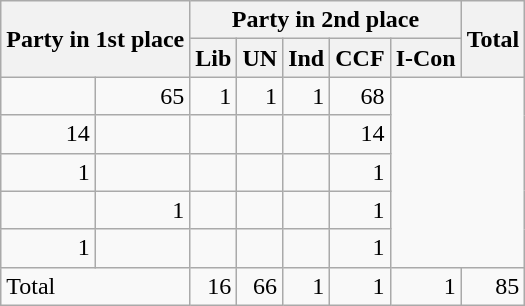<table class="wikitable" style="text-align:right;">
<tr>
<th rowspan="2" colspan="2" style="text-align:left;">Party in 1st place</th>
<th colspan="5">Party in 2nd place</th>
<th rowspan="2">Total</th>
</tr>
<tr>
<th>Lib</th>
<th>UN</th>
<th>Ind</th>
<th>CCF</th>
<th>I-Con</th>
</tr>
<tr>
<td></td>
<td>65</td>
<td>1</td>
<td>1</td>
<td>1</td>
<td>68</td>
</tr>
<tr>
<td>14</td>
<td></td>
<td></td>
<td></td>
<td></td>
<td>14</td>
</tr>
<tr>
<td>1</td>
<td></td>
<td></td>
<td></td>
<td></td>
<td>1</td>
</tr>
<tr>
<td></td>
<td>1</td>
<td></td>
<td></td>
<td></td>
<td>1</td>
</tr>
<tr>
<td>1</td>
<td></td>
<td></td>
<td></td>
<td></td>
<td>1</td>
</tr>
<tr>
<td colspan="2" style="text-align:left;">Total</td>
<td>16</td>
<td>66</td>
<td>1</td>
<td>1</td>
<td>1</td>
<td>85</td>
</tr>
</table>
